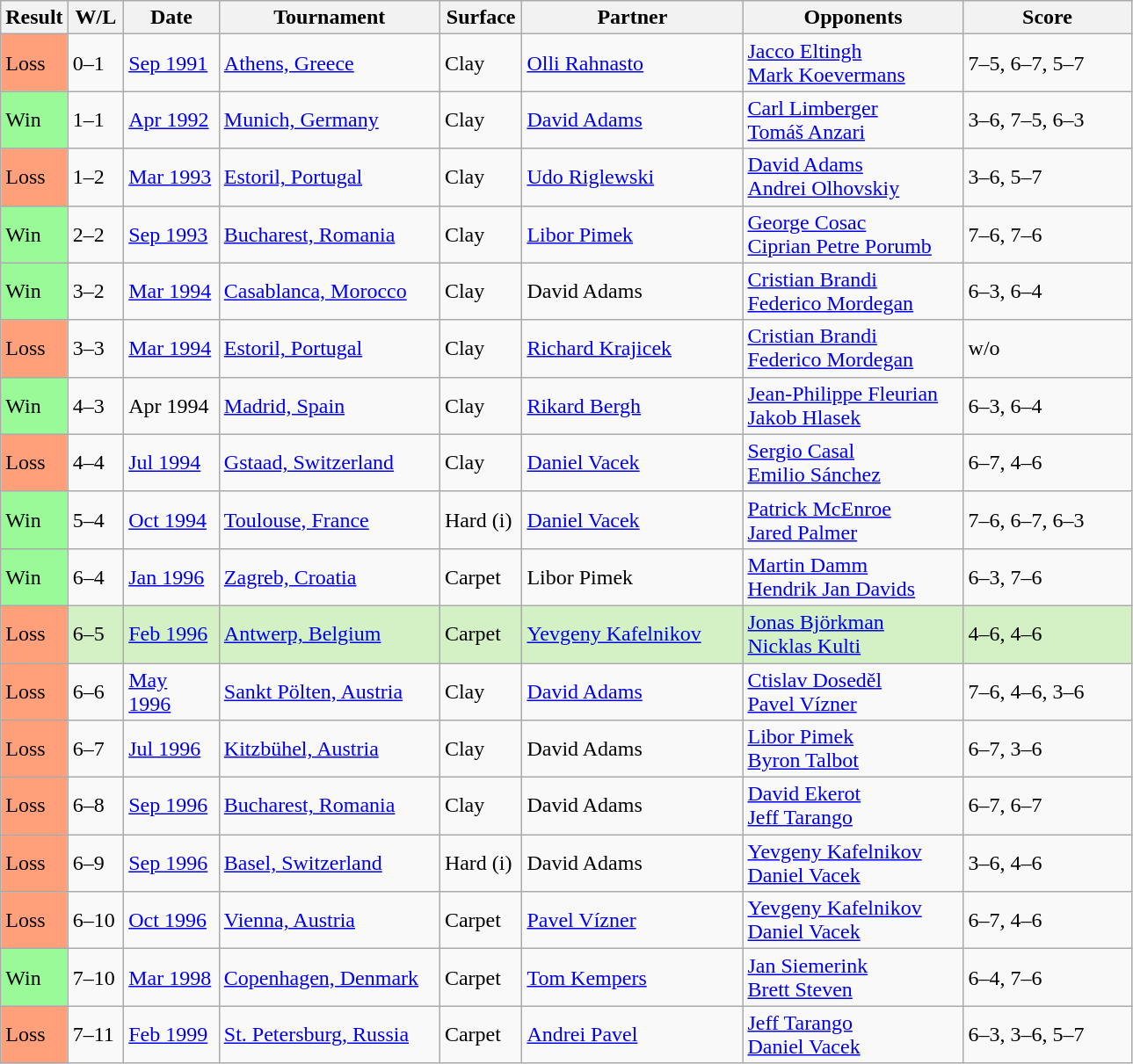<table class="sortable wikitable">
<tr>
<th>Result</th>
<th style="width:35px" class="unsortable">W/L</th>
<th style="width:65px">Date</th>
<th style="width:160px">Tournament</th>
<th style="width:55px">Surface</th>
<th style="width:160px">Partner</th>
<th style="width:160px">Opponents</th>
<th style="width:120px" class="unsortable">Score</th>
</tr>
<tr>
<td style="background:#ffa07a;">Loss</td>
<td>0–1</td>
<td><a href='#'>Sep 1991</a></td>
<td><a href='#'>Athens, Greece</a></td>
<td>Clay</td>
<td> <a href='#'>Olli Rahnasto</a></td>
<td> <a href='#'>Jacco Eltingh</a> <br> <a href='#'>Mark Koevermans</a></td>
<td>7–5, 6–7, 5–7</td>
</tr>
<tr>
<td style="background:#98fb98;">Win</td>
<td>1–1</td>
<td><a href='#'>Apr 1992</a></td>
<td><a href='#'>Munich, Germany</a></td>
<td>Clay</td>
<td> <a href='#'>David Adams</a></td>
<td> <a href='#'>Carl Limberger</a> <br> <a href='#'>Tomáš Anzari</a></td>
<td>3–6, 7–5, 6–3</td>
</tr>
<tr>
<td style="background:#ffa07a;">Loss</td>
<td>1–2</td>
<td><a href='#'>Mar 1993</a></td>
<td><a href='#'>Estoril, Portugal</a></td>
<td>Clay</td>
<td> <a href='#'>Udo Riglewski</a></td>
<td> <a href='#'>David Adams</a> <br> <a href='#'>Andrei Olhovskiy</a></td>
<td>3–6, 5–7</td>
</tr>
<tr>
<td style="background:#98fb98;">Win</td>
<td>2–2</td>
<td><a href='#'>Sep 1993</a></td>
<td><a href='#'>Bucharest, Romania</a></td>
<td>Clay</td>
<td> <a href='#'>Libor Pimek</a></td>
<td> <a href='#'>George Cosac</a> <br> <a href='#'>Ciprian Petre Porumb</a></td>
<td>7–6, 7–6</td>
</tr>
<tr>
<td style="background:#98fb98;">Win</td>
<td>3–2</td>
<td><a href='#'>Mar 1994</a></td>
<td><a href='#'>Casablanca, Morocco</a></td>
<td>Clay</td>
<td> David Adams</td>
<td> <a href='#'>Cristian Brandi</a> <br> <a href='#'>Federico Mordegan</a></td>
<td>6–3, 6–4</td>
</tr>
<tr>
<td style="background:#ffa07a;">Loss</td>
<td>3–3</td>
<td><a href='#'>Mar 1994</a></td>
<td><a href='#'>Estoril, Portugal</a></td>
<td>Clay</td>
<td> <a href='#'>Richard Krajicek</a></td>
<td> <a href='#'>Cristian Brandi</a> <br> <a href='#'>Federico Mordegan</a></td>
<td>w/o</td>
</tr>
<tr>
<td style="background:#98fb98;">Win</td>
<td>4–3</td>
<td>Apr 1994</td>
<td><a href='#'>Madrid, Spain</a></td>
<td>Clay</td>
<td> <a href='#'>Rikard Bergh</a></td>
<td> <a href='#'>Jean-Philippe Fleurian</a> <br> <a href='#'>Jakob Hlasek</a></td>
<td>6–3, 6–4</td>
</tr>
<tr>
<td style="background:#ffa07a;">Loss</td>
<td>4–4</td>
<td><a href='#'>Jul 1994</a></td>
<td><a href='#'>Gstaad, Switzerland</a></td>
<td>Clay</td>
<td> <a href='#'>Daniel Vacek</a></td>
<td> <a href='#'>Sergio Casal</a> <br> <a href='#'>Emilio Sánchez</a></td>
<td>6–7, 4–6</td>
</tr>
<tr>
<td style="background:#98fb98;">Win</td>
<td>5–4</td>
<td><a href='#'>Oct 1994</a></td>
<td><a href='#'>Toulouse, France</a></td>
<td>Hard (i)</td>
<td> <a href='#'>Daniel Vacek</a></td>
<td> <a href='#'>Patrick McEnroe</a> <br> <a href='#'>Jared Palmer</a></td>
<td>7–6, 6–7, 6–3</td>
</tr>
<tr>
<td style="background:#98fb98;">Win</td>
<td>6–4</td>
<td><a href='#'>Jan 1996</a></td>
<td><a href='#'>Zagreb, Croatia</a></td>
<td>Carpet</td>
<td> Libor Pimek</td>
<td> <a href='#'>Martin Damm</a> <br> <a href='#'>Hendrik Jan Davids</a></td>
<td>6–3, 7–6</td>
</tr>
<tr style="background:#d4f1c5;">
<td style="background:#ffa07a;">Loss</td>
<td>6–5</td>
<td><a href='#'>Feb 1996</a></td>
<td><a href='#'>Antwerp, Belgium</a></td>
<td>Carpet</td>
<td> <a href='#'>Yevgeny Kafelnikov</a></td>
<td> <a href='#'>Jonas Björkman</a> <br> <a href='#'>Nicklas Kulti</a></td>
<td>4–6, 4–6</td>
</tr>
<tr>
<td style="background:#ffa07a;">Loss</td>
<td>6–6</td>
<td><a href='#'>May 1996</a></td>
<td><a href='#'>Sankt Pölten, Austria</a></td>
<td>Clay</td>
<td> <a href='#'>David Adams</a></td>
<td> <a href='#'>Ctislav Doseděl</a> <br>  <a href='#'>Pavel Vízner</a></td>
<td>7–6, 4–6, 3–6</td>
</tr>
<tr>
<td style="background:#ffa07a;">Loss</td>
<td>6–7</td>
<td><a href='#'>Jul 1996</a></td>
<td><a href='#'>Kitzbühel, Austria</a></td>
<td>Clay</td>
<td> David Adams</td>
<td> <a href='#'>Libor Pimek</a> <br>  <a href='#'>Byron Talbot</a></td>
<td>6–7, 3–6</td>
</tr>
<tr>
<td style="background:#ffa07a;">Loss</td>
<td>6–8</td>
<td><a href='#'>Sep 1996</a></td>
<td><a href='#'>Bucharest, Romania</a></td>
<td>Clay</td>
<td> David Adams</td>
<td> <a href='#'>David Ekerot</a> <br>  <a href='#'>Jeff Tarango</a></td>
<td>6–7, 6–7</td>
</tr>
<tr>
<td style="background:#ffa07a;">Loss</td>
<td>6–9</td>
<td><a href='#'>Sep 1996</a></td>
<td><a href='#'>Basel, Switzerland</a></td>
<td>Hard (i)</td>
<td> David Adams</td>
<td> <a href='#'>Yevgeny Kafelnikov</a> <br>  <a href='#'>Daniel Vacek</a></td>
<td>3–6, 4–6</td>
</tr>
<tr>
<td style="background:#ffa07a;">Loss</td>
<td>6–10</td>
<td><a href='#'>Oct 1996</a></td>
<td><a href='#'>Vienna, Austria</a></td>
<td>Carpet</td>
<td> <a href='#'>Pavel Vízner</a></td>
<td> <a href='#'>Yevgeny Kafelnikov</a> <br> <a href='#'>Daniel Vacek</a></td>
<td>6–7, 4–6</td>
</tr>
<tr>
<td style="background:#98fb98;">Win</td>
<td>7–10</td>
<td><a href='#'>Mar 1998</a></td>
<td><a href='#'>Copenhagen, Denmark</a></td>
<td>Carpet</td>
<td> <a href='#'>Tom Kempers</a></td>
<td> <a href='#'>Jan Siemerink</a> <br> <a href='#'>Brett Steven</a></td>
<td>6–4, 7–6</td>
</tr>
<tr>
<td style="background:#ffa07a;">Loss</td>
<td>7–11</td>
<td><a href='#'>Feb 1999</a></td>
<td><a href='#'>St. Petersburg, Russia</a></td>
<td>Carpet</td>
<td> <a href='#'>Andrei Pavel</a></td>
<td> <a href='#'>Jeff Tarango</a> <br> <a href='#'>Daniel Vacek</a></td>
<td>6–3, 3–6, 5–7</td>
</tr>
</table>
